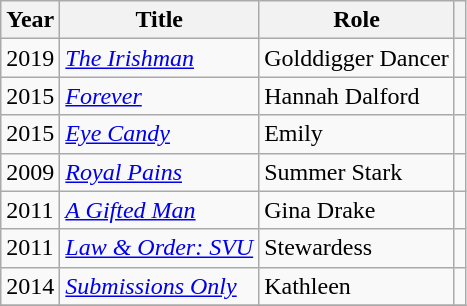<table class="wikitable">
<tr>
<th>Year</th>
<th>Title</th>
<th>Role</th>
<th></th>
</tr>
<tr>
<td>2019</td>
<td><em><a href='#'>The Irishman</a></em></td>
<td>Golddigger Dancer</td>
<td></td>
</tr>
<tr>
<td>2015</td>
<td><em><a href='#'>Forever</a></em></td>
<td>Hannah Dalford</td>
<td></td>
</tr>
<tr>
<td>2015</td>
<td><em><a href='#'>Eye Candy</a></em></td>
<td>Emily</td>
<td></td>
</tr>
<tr>
<td>2009</td>
<td><em><a href='#'>Royal Pains</a></em></td>
<td>Summer Stark</td>
<td></td>
</tr>
<tr>
<td>2011</td>
<td><em><a href='#'>A Gifted Man</a></em></td>
<td>Gina Drake</td>
<td></td>
</tr>
<tr>
<td>2011</td>
<td><em><a href='#'>Law & Order: SVU</a></em></td>
<td>Stewardess</td>
<td></td>
</tr>
<tr>
<td>2014</td>
<td><em><a href='#'>Submissions Only</a></em></td>
<td>Kathleen</td>
<td></td>
</tr>
<tr>
</tr>
</table>
